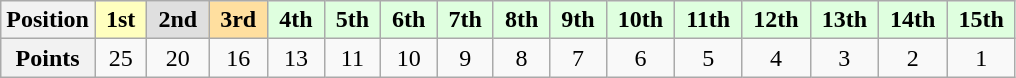<table class="wikitable" style=" text-align:center">
<tr>
<th>Position</th>
<td style="background:#ffffbf;"> <strong>1st</strong> </td>
<td style="background:#dfdfdf;"> <strong>2nd</strong> </td>
<td style="background:#ffdf9f;"> <strong>3rd</strong> </td>
<td style="background:#dfffdf;"> <strong>4th</strong> </td>
<td style="background:#dfffdf;"> <strong>5th</strong> </td>
<td style="background:#dfffdf;"> <strong>6th</strong> </td>
<td style="background:#dfffdf;"> <strong>7th</strong> </td>
<td style="background:#dfffdf;"> <strong>8th</strong> </td>
<td style="background:#dfffdf;"> <strong>9th</strong> </td>
<td style="background:#dfffdf;"> <strong>10th</strong> </td>
<td style="background:#dfffdf;"> <strong>11th</strong> </td>
<td style="background:#dfffdf;"> <strong>12th</strong> </td>
<td style="background:#dfffdf;"> <strong>13th</strong> </td>
<td style="background:#dfffdf;"> <strong>14th</strong> </td>
<td style="background:#dfffdf;"> <strong>15th</strong> </td>
</tr>
<tr>
<th>Points</th>
<td>25</td>
<td>20</td>
<td>16</td>
<td>13</td>
<td>11</td>
<td>10</td>
<td>9</td>
<td>8</td>
<td>7</td>
<td>6</td>
<td>5</td>
<td>4</td>
<td>3</td>
<td>2</td>
<td>1</td>
</tr>
</table>
